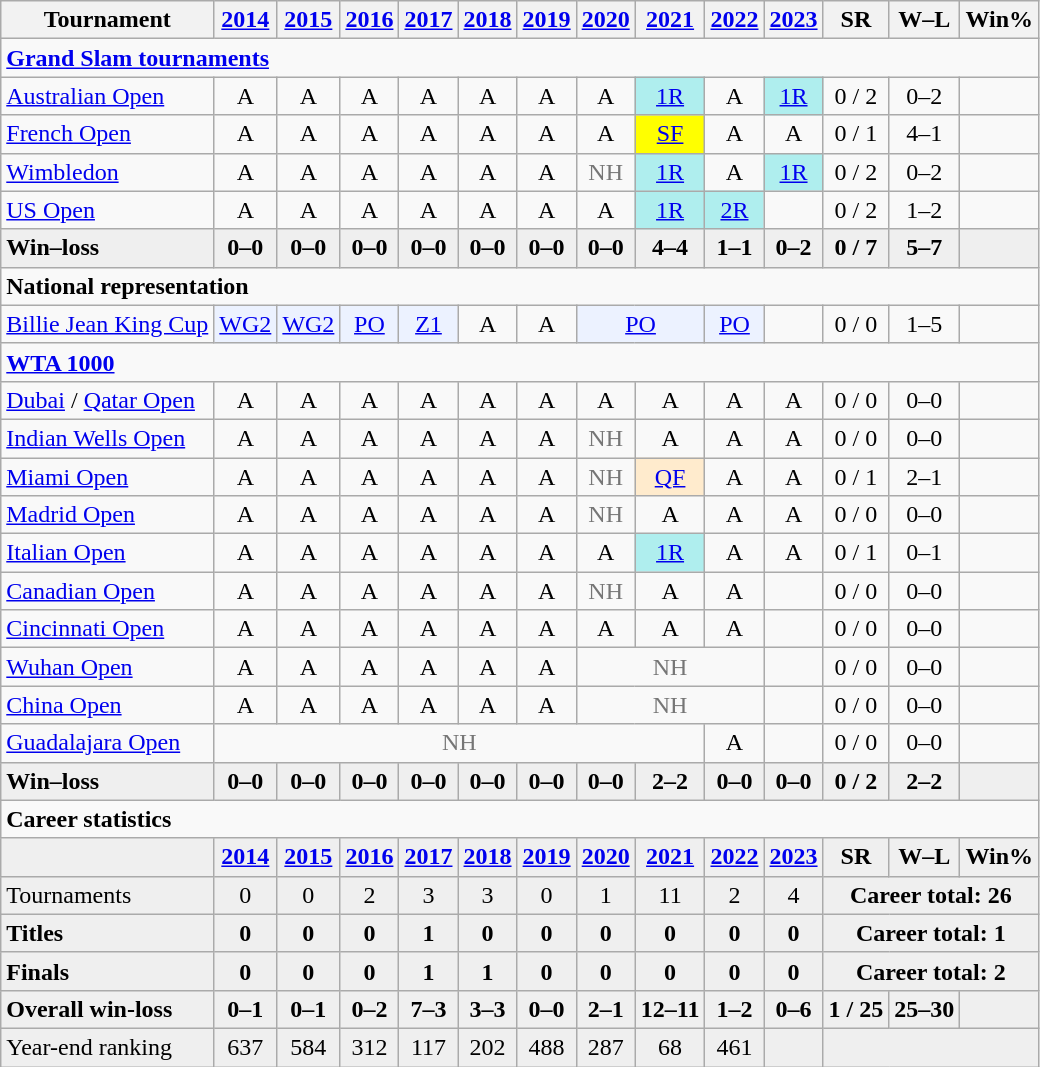<table class="wikitable" style="text-align:center">
<tr>
<th>Tournament</th>
<th><a href='#'>2014</a></th>
<th><a href='#'>2015</a></th>
<th><a href='#'>2016</a></th>
<th><a href='#'>2017</a></th>
<th><a href='#'>2018</a></th>
<th><a href='#'>2019</a></th>
<th><a href='#'>2020</a></th>
<th><a href='#'>2021</a></th>
<th><a href='#'>2022</a></th>
<th><a href='#'>2023</a></th>
<th>SR</th>
<th>W–L</th>
<th>Win%</th>
</tr>
<tr>
<td colspan="14" align="left"><strong><a href='#'>Grand Slam tournaments</a></strong></td>
</tr>
<tr>
<td align="left"><a href='#'>Australian Open</a></td>
<td>A</td>
<td>A</td>
<td>A</td>
<td>A</td>
<td>A</td>
<td>A</td>
<td>A</td>
<td bgcolor="afeeee"><a href='#'>1R</a></td>
<td>A</td>
<td bgcolor="afeeee"><a href='#'>1R</a></td>
<td>0 / 2</td>
<td>0–2</td>
<td></td>
</tr>
<tr>
<td align="left"><a href='#'>French Open</a></td>
<td>A</td>
<td>A</td>
<td>A</td>
<td>A</td>
<td>A</td>
<td>A</td>
<td>A</td>
<td bgcolor="yellow"><a href='#'>SF</a></td>
<td>A</td>
<td>A</td>
<td>0 / 1</td>
<td>4–1</td>
<td></td>
</tr>
<tr>
<td align="left"><a href='#'>Wimbledon</a></td>
<td>A</td>
<td>A</td>
<td>A</td>
<td>A</td>
<td>A</td>
<td>A</td>
<td style=color:#767676>NH</td>
<td bgcolor=afeeee><a href='#'>1R</a></td>
<td>A</td>
<td bgcolor=afeeee><a href='#'>1R</a></td>
<td>0 / 2</td>
<td>0–2</td>
<td></td>
</tr>
<tr>
<td align="left"><a href='#'>US Open</a></td>
<td>A</td>
<td>A</td>
<td>A</td>
<td>A</td>
<td>A</td>
<td>A</td>
<td>A</td>
<td bgcolor="afeeee"><a href='#'>1R</a></td>
<td bgcolor="afeeee"><a href='#'>2R</a></td>
<td></td>
<td>0 / 2</td>
<td>1–2</td>
<td></td>
</tr>
<tr style="background:#efefef;font-weight:bold">
<td align="left">Win–loss</td>
<td>0–0</td>
<td>0–0</td>
<td>0–0</td>
<td>0–0</td>
<td>0–0</td>
<td>0–0</td>
<td>0–0</td>
<td>4–4</td>
<td>1–1</td>
<td>0–2</td>
<td>0 / 7</td>
<td>5–7</td>
<td></td>
</tr>
<tr>
<td colspan="14" align=left><strong>National representation</strong></td>
</tr>
<tr>
<td align=left><a href='#'>Billie Jean King Cup</a></td>
<td bgcolor=ecf2ff><a href='#'>WG2</a></td>
<td bgcolor=ecf2ff><a href='#'>WG2</a></td>
<td bgcolor=ecf2ff><a href='#'>PO</a></td>
<td bgcolor=ecf2ff><a href='#'>Z1</a></td>
<td>A</td>
<td>A</td>
<td colspan="2" bgcolor=ecf2ff><a href='#'>PO</a></td>
<td bgcolor=ecf2ff><a href='#'>PO</a></td>
<td></td>
<td>0 / 0</td>
<td>1–5</td>
<td></td>
</tr>
<tr>
<td colspan="14" align="left"><strong><a href='#'>WTA 1000</a></strong></td>
</tr>
<tr>
<td align=left><a href='#'>Dubai</a> / <a href='#'>Qatar Open</a></td>
<td>A</td>
<td>A</td>
<td>A</td>
<td>A</td>
<td>A</td>
<td>A</td>
<td>A</td>
<td>A</td>
<td>A</td>
<td>A</td>
<td>0 / 0</td>
<td>0–0</td>
<td></td>
</tr>
<tr>
<td align=left><a href='#'>Indian Wells Open</a></td>
<td>A</td>
<td>A</td>
<td>A</td>
<td>A</td>
<td>A</td>
<td>A</td>
<td style=color:#767676>NH</td>
<td>A</td>
<td>A</td>
<td>A</td>
<td>0 / 0</td>
<td>0–0</td>
<td></td>
</tr>
<tr>
<td align="left"><a href='#'>Miami Open</a></td>
<td>A</td>
<td>A</td>
<td>A</td>
<td>A</td>
<td>A</td>
<td>A</td>
<td style=color:#767676>NH</td>
<td bgcolor="ffebcd"><a href='#'>QF</a></td>
<td>A</td>
<td>A</td>
<td>0 / 1</td>
<td>2–1</td>
<td></td>
</tr>
<tr>
<td align=left><a href='#'>Madrid Open</a></td>
<td>A</td>
<td>A</td>
<td>A</td>
<td>A</td>
<td>A</td>
<td>A</td>
<td style=color:#767676>NH</td>
<td>A</td>
<td>A</td>
<td>A</td>
<td>0 / 0</td>
<td>0–0</td>
<td></td>
</tr>
<tr>
<td align="left"><a href='#'>Italian Open</a></td>
<td>A</td>
<td>A</td>
<td>A</td>
<td>A</td>
<td>A</td>
<td>A</td>
<td>A</td>
<td bgcolor="afeeee"><a href='#'>1R</a></td>
<td>A</td>
<td>A</td>
<td>0 / 1</td>
<td>0–1</td>
<td></td>
</tr>
<tr>
<td align=left><a href='#'>Canadian Open</a></td>
<td>A</td>
<td>A</td>
<td>A</td>
<td>A</td>
<td>A</td>
<td>A</td>
<td style=color:#767676>NH</td>
<td>A</td>
<td>A</td>
<td></td>
<td>0 / 0</td>
<td>0–0</td>
<td></td>
</tr>
<tr>
<td align=left><a href='#'>Cincinnati Open</a></td>
<td>A</td>
<td>A</td>
<td>A</td>
<td>A</td>
<td>A</td>
<td>A</td>
<td>A</td>
<td>A</td>
<td>A</td>
<td></td>
<td>0 / 0</td>
<td>0–0</td>
<td></td>
</tr>
<tr>
<td align=left><a href='#'>Wuhan Open</a></td>
<td>A</td>
<td>A</td>
<td>A</td>
<td>A</td>
<td>A</td>
<td>A</td>
<td colspan="3" style=color:#767676>NH</td>
<td></td>
<td>0 / 0</td>
<td>0–0</td>
<td></td>
</tr>
<tr>
<td align=left><a href='#'>China Open</a></td>
<td>A</td>
<td>A</td>
<td>A</td>
<td>A</td>
<td>A</td>
<td>A</td>
<td colspan="3" style=color:#767676>NH</td>
<td></td>
<td>0 / 0</td>
<td>0–0</td>
<td></td>
</tr>
<tr>
<td align=left><a href='#'>Guadalajara Open</a></td>
<td colspan="8" style=color:#767676>NH</td>
<td>A</td>
<td></td>
<td>0 / 0</td>
<td>0–0</td>
<td></td>
</tr>
<tr style="background:#efefef;font-weight:bold">
<td align=left>Win–loss</td>
<td>0–0</td>
<td>0–0</td>
<td>0–0</td>
<td>0–0</td>
<td>0–0</td>
<td>0–0</td>
<td>0–0</td>
<td>2–2</td>
<td>0–0</td>
<td>0–0</td>
<td>0 / 2</td>
<td>2–2</td>
<td></td>
</tr>
<tr>
<td colspan="14" align="left"><strong>Career statistics</strong></td>
</tr>
<tr style="background:#efefef;font-weight:bold">
<td></td>
<td><a href='#'>2014</a></td>
<td><a href='#'>2015</a></td>
<td><a href='#'>2016</a></td>
<td><a href='#'>2017</a></td>
<td><a href='#'>2018</a></td>
<td><a href='#'>2019</a></td>
<td><a href='#'>2020</a></td>
<td><a href='#'>2021</a></td>
<td><a href='#'>2022</a></td>
<td><a href='#'>2023</a></td>
<td>SR</td>
<td>W–L</td>
<td>Win%</td>
</tr>
<tr bgcolor="efefef">
<td align="left">Tournaments</td>
<td>0</td>
<td>0</td>
<td>2</td>
<td>3</td>
<td>3</td>
<td>0</td>
<td>1</td>
<td>11</td>
<td>2</td>
<td>4</td>
<td colspan="3"><strong>Career total: 26</strong></td>
</tr>
<tr style="background:#efefef;font-weight:bold">
<td align=left>Titles</td>
<td>0</td>
<td>0</td>
<td>0</td>
<td>1</td>
<td>0</td>
<td>0</td>
<td>0</td>
<td>0</td>
<td>0</td>
<td>0</td>
<td colspan="3">Career total: 1</td>
</tr>
<tr style="background:#efefef;font-weight:bold">
<td align=left>Finals</td>
<td>0</td>
<td>0</td>
<td>0</td>
<td>1</td>
<td>1</td>
<td>0</td>
<td>0</td>
<td>0</td>
<td>0</td>
<td>0</td>
<td colspan="3">Career total: 2</td>
</tr>
<tr style="background:#efefef;font-weight:bold">
<td align=left>Overall win-loss</td>
<td>0–1</td>
<td>0–1</td>
<td>0–2</td>
<td>7–3</td>
<td>3–3</td>
<td>0–0</td>
<td>2–1</td>
<td>12–11</td>
<td>1–2</td>
<td>0–6</td>
<td>1 / 25</td>
<td>25–30</td>
<td></td>
</tr>
<tr bgcolor=efefef>
<td align=left>Year-end ranking</td>
<td>637</td>
<td>584</td>
<td>312</td>
<td>117</td>
<td>202</td>
<td>488</td>
<td>287</td>
<td>68</td>
<td>461</td>
<td></td>
<td colspan="3"></td>
</tr>
</table>
